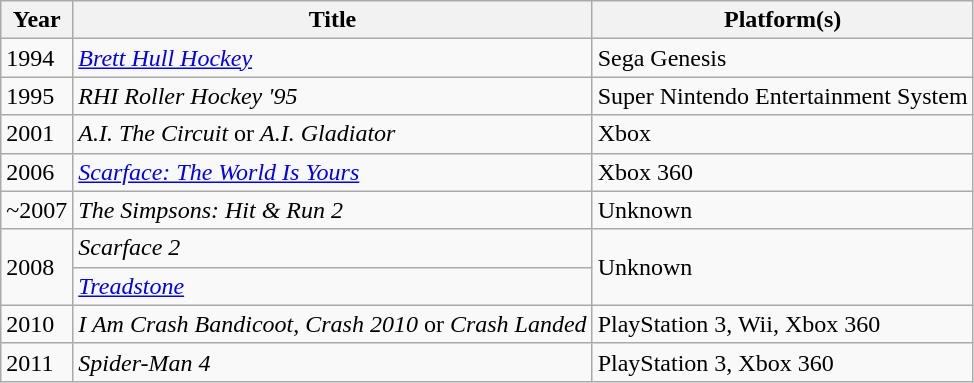<table class="wikitable sortable">
<tr>
<th>Year</th>
<th>Title</th>
<th>Platform(s)</th>
</tr>
<tr>
<td>1994</td>
<td><em><a href='#'>Brett Hull Hockey</a></em></td>
<td>Sega Genesis</td>
</tr>
<tr>
<td>1995</td>
<td><em>RHI Roller Hockey '95</em></td>
<td>Super Nintendo Entertainment System</td>
</tr>
<tr>
<td>2001</td>
<td><em>A.I. The Circuit</em> or <em>A.I. Gladiator</em></td>
<td>Xbox</td>
</tr>
<tr>
<td>2006</td>
<td><em><a href='#'>Scarface: The World Is Yours</a></em></td>
<td>Xbox 360</td>
</tr>
<tr>
<td>~2007</td>
<td><em>The Simpsons: Hit & Run 2</em></td>
<td>Unknown</td>
</tr>
<tr>
<td rowspan="2">2008</td>
<td><em>Scarface 2</em></td>
<td rowspan="2">Unknown</td>
</tr>
<tr>
<td><em><a href='#'>Treadstone</a></em></td>
</tr>
<tr>
<td>2010</td>
<td><em>I Am Crash Bandicoot</em>, <em>Crash 2010</em> or <em>Crash Landed</em></td>
<td>PlayStation 3, Wii, Xbox 360</td>
</tr>
<tr>
<td>2011</td>
<td><em>Spider-Man 4</em></td>
<td>PlayStation 3, Xbox 360</td>
</tr>
</table>
